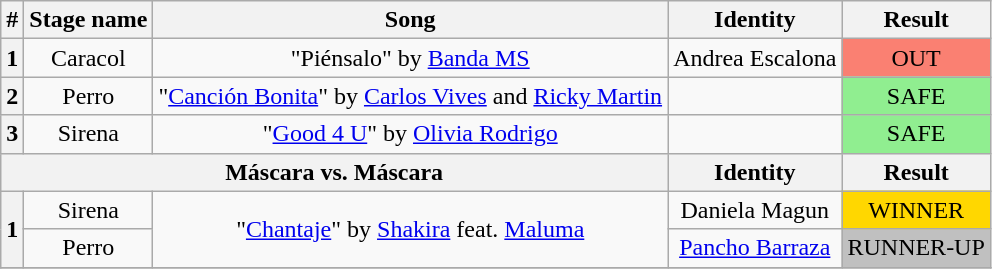<table class="wikitable plainrowheaders" style="text-align: center;">
<tr>
<th>#</th>
<th>Stage name</th>
<th>Song</th>
<th>Identity</th>
<th>Result</th>
</tr>
<tr>
<th>1</th>
<td>Caracol</td>
<td>"Piénsalo" by <a href='#'>Banda MS</a></td>
<td>Andrea Escalona</td>
<td bgcolor=salmon>OUT</td>
</tr>
<tr>
<th>2</th>
<td>Perro</td>
<td>"<a href='#'>Canción Bonita</a>" by <a href='#'>Carlos Vives</a> and <a href='#'>Ricky Martin</a></td>
<td></td>
<td bgcolor=lightgreen>SAFE</td>
</tr>
<tr>
<th>3</th>
<td>Sirena</td>
<td>"<a href='#'>Good 4 U</a>" by <a href='#'>Olivia Rodrigo</a></td>
<td></td>
<td bgcolor=lightgreen>SAFE</td>
</tr>
<tr>
<th colspan="3">Máscara vs. Máscara</th>
<th>Identity</th>
<th>Result</th>
</tr>
<tr>
<th rowspan="2">1</th>
<td>Sirena</td>
<td rowspan="2">"<a href='#'>Chantaje</a>" by <a href='#'>Shakira</a> feat. <a href='#'>Maluma</a></td>
<td>Daniela Magun</td>
<td bgcolor=gold>WINNER</td>
</tr>
<tr>
<td>Perro</td>
<td><a href='#'>Pancho Barraza</a></td>
<td bgcolor=silver>RUNNER-UP</td>
</tr>
<tr>
</tr>
</table>
